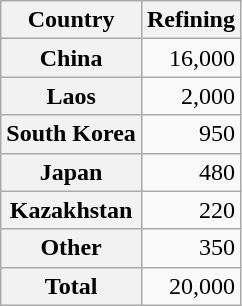<table class=wikitable style="text-align:right">
<tr>
<th>Country</th>
<th>Refining</th>
</tr>
<tr>
<th>China</th>
<td>16,000</td>
</tr>
<tr>
<th>Laos</th>
<td>2,000</td>
</tr>
<tr>
<th>South Korea</th>
<td>950</td>
</tr>
<tr>
<th>Japan</th>
<td>480</td>
</tr>
<tr>
<th>Kazakhstan</th>
<td>220</td>
</tr>
<tr>
<th>Other</th>
<td>350</td>
</tr>
<tr>
<th>Total</th>
<td>20,000</td>
</tr>
</table>
